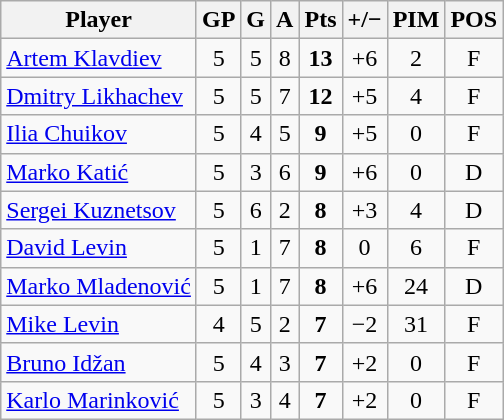<table class="wikitable sortable" style="text-align:center;">
<tr>
<th>Player</th>
<th>GP</th>
<th>G</th>
<th>A</th>
<th>Pts</th>
<th>+/−</th>
<th>PIM</th>
<th>POS</th>
</tr>
<tr>
<td style="text-align:left;"> <a href='#'>Artem Klavdiev</a></td>
<td>5</td>
<td>5</td>
<td>8</td>
<td><strong>13</strong></td>
<td>+6</td>
<td>2</td>
<td>F</td>
</tr>
<tr>
<td style="text-align:left;"> <a href='#'>Dmitry Likhachev</a></td>
<td>5</td>
<td>5</td>
<td>7</td>
<td><strong>12</strong></td>
<td>+5</td>
<td>4</td>
<td>F</td>
</tr>
<tr>
<td style="text-align:left;"> <a href='#'>Ilia Chuikov</a></td>
<td>5</td>
<td>4</td>
<td>5</td>
<td><strong>9</strong></td>
<td>+5</td>
<td>0</td>
<td>F</td>
</tr>
<tr>
<td style="text-align:left;"> <a href='#'>Marko Katić</a></td>
<td>5</td>
<td>3</td>
<td>6</td>
<td><strong>9</strong></td>
<td>+6</td>
<td>0</td>
<td>D</td>
</tr>
<tr>
<td style="text-align:left;"> <a href='#'>Sergei Kuznetsov</a></td>
<td>5</td>
<td>6</td>
<td>2</td>
<td><strong>8</strong></td>
<td>+3</td>
<td>4</td>
<td>D</td>
</tr>
<tr>
<td style="text-align:left;"> <a href='#'>David Levin</a></td>
<td>5</td>
<td>1</td>
<td>7</td>
<td><strong>8</strong></td>
<td>0</td>
<td>6</td>
<td>F</td>
</tr>
<tr>
<td style="text-align:left;"> <a href='#'>Marko Mladenović</a></td>
<td>5</td>
<td>1</td>
<td>7</td>
<td><strong>8</strong></td>
<td>+6</td>
<td>24</td>
<td>D</td>
</tr>
<tr>
<td style="text-align:left;"> <a href='#'>Mike Levin</a></td>
<td>4</td>
<td>5</td>
<td>2</td>
<td><strong>7</strong></td>
<td>−2</td>
<td>31</td>
<td>F</td>
</tr>
<tr>
<td style="text-align:left;"> <a href='#'>Bruno Idžan</a></td>
<td>5</td>
<td>4</td>
<td>3</td>
<td><strong>7</strong></td>
<td>+2</td>
<td>0</td>
<td>F</td>
</tr>
<tr>
<td style="text-align:left;"> <a href='#'>Karlo Marinković</a></td>
<td>5</td>
<td>3</td>
<td>4</td>
<td><strong>7</strong></td>
<td>+2</td>
<td>0</td>
<td>F</td>
</tr>
</table>
